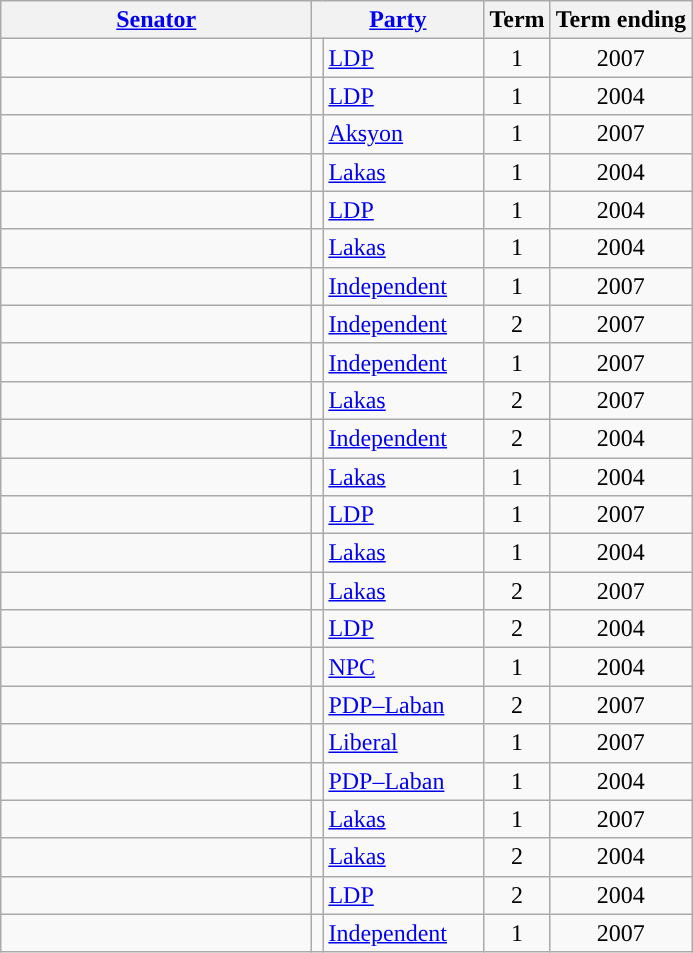<table class="wikitable sortable">
<tr>
<th width="200px"><a href='#'>Senator</a></th>
<th colspan="2"><a href='#'>Party</a></th>
<th>Term</th>
<th>Term ending</th>
</tr>
<tr>
<td></td>
<td></td>
<td><a href='#'>LDP</a></td>
<td align="center">1</td>
<td align="center">2007</td>
</tr>
<tr>
<td></td>
<td></td>
<td width="100px"><a href='#'>LDP</a></td>
<td align="center">1</td>
<td align="center">2004</td>
</tr>
<tr>
<td></td>
<td></td>
<td><a href='#'>Aksyon</a></td>
<td align="center">1</td>
<td align="center">2007</td>
</tr>
<tr>
<td></td>
<td></td>
<td><a href='#'>Lakas</a></td>
<td align="center">1</td>
<td align="center">2004</td>
</tr>
<tr>
<td></td>
<td></td>
<td><a href='#'>LDP</a></td>
<td align="center">1</td>
<td align="center">2004</td>
</tr>
<tr>
<td></td>
<td></td>
<td><a href='#'>Lakas</a></td>
<td align="center">1</td>
<td align="center">2004</td>
</tr>
<tr>
<td></td>
<td></td>
<td><a href='#'>Independent</a></td>
<td align="center">1</td>
<td align="center">2007</td>
</tr>
<tr>
<td></td>
<td></td>
<td><a href='#'>Independent</a></td>
<td align="center">2</td>
<td align="center">2007</td>
</tr>
<tr>
<td></td>
<td></td>
<td><a href='#'>Independent</a></td>
<td align="center">1</td>
<td align="center">2007</td>
</tr>
<tr>
<td></td>
<td></td>
<td><a href='#'>Lakas</a></td>
<td align="center">2</td>
<td align="center">2007</td>
</tr>
<tr>
<td></td>
<td></td>
<td><a href='#'>Independent</a></td>
<td align="center">2</td>
<td align="center">2004</td>
</tr>
<tr>
<td></td>
<td></td>
<td><a href='#'>Lakas</a></td>
<td align="center">1</td>
<td align="center">2004</td>
</tr>
<tr>
<td></td>
<td></td>
<td><a href='#'>LDP</a></td>
<td align="center">1</td>
<td align="center">2007</td>
</tr>
<tr>
<td></td>
<td></td>
<td><a href='#'>Lakas</a></td>
<td align="center">1</td>
<td align="center">2004</td>
</tr>
<tr>
<td></td>
<td></td>
<td><a href='#'>Lakas</a></td>
<td align="center">2</td>
<td align="center">2007</td>
</tr>
<tr>
<td></td>
<td></td>
<td><a href='#'>LDP</a></td>
<td align="center">2</td>
<td align="center">2004</td>
</tr>
<tr>
<td></td>
<td></td>
<td><a href='#'>NPC</a></td>
<td align="center">1</td>
<td align="center">2004</td>
</tr>
<tr>
<td></td>
<td></td>
<td><a href='#'>PDP–Laban</a></td>
<td align="center">2</td>
<td align="center">2007</td>
</tr>
<tr>
<td></td>
<td></td>
<td><a href='#'>Liberal</a></td>
<td align="center">1</td>
<td align="center">2007</td>
</tr>
<tr>
<td></td>
<td></td>
<td><a href='#'>PDP–Laban</a></td>
<td align="center">1</td>
<td align="center">2004</td>
</tr>
<tr>
<td></td>
<td></td>
<td><a href='#'>Lakas</a></td>
<td align="center">1</td>
<td align="center">2007</td>
</tr>
<tr>
<td></td>
<td></td>
<td><a href='#'>Lakas</a></td>
<td align="center">2</td>
<td align="center">2004</td>
</tr>
<tr>
<td></td>
<td></td>
<td><a href='#'>LDP</a></td>
<td align="center">2</td>
<td align="center">2004</td>
</tr>
<tr>
<td></td>
<td></td>
<td><a href='#'>Independent</a></td>
<td align="center">1</td>
<td align="center">2007</td>
</tr>
</table>
